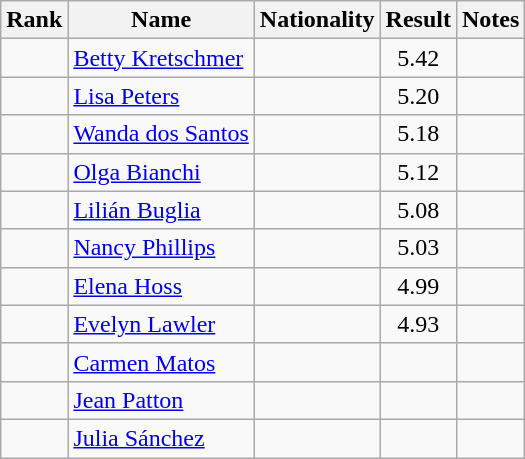<table class="wikitable sortable" style="text-align:center">
<tr>
<th>Rank</th>
<th>Name</th>
<th>Nationality</th>
<th>Result</th>
<th>Notes</th>
</tr>
<tr>
<td></td>
<td align=left><a href='#'>Betty Kretschmer</a></td>
<td align=left></td>
<td>5.42</td>
<td></td>
</tr>
<tr>
<td></td>
<td align=left><a href='#'>Lisa Peters</a></td>
<td align=left></td>
<td>5.20</td>
<td></td>
</tr>
<tr>
<td></td>
<td align=left><a href='#'>Wanda dos Santos</a></td>
<td align=left></td>
<td>5.18</td>
<td></td>
</tr>
<tr>
<td></td>
<td align=left><a href='#'>Olga Bianchi</a></td>
<td align=left></td>
<td>5.12</td>
<td></td>
</tr>
<tr>
<td></td>
<td align=left><a href='#'>Lilián Buglia</a></td>
<td align=left></td>
<td>5.08</td>
<td></td>
</tr>
<tr>
<td></td>
<td align=left><a href='#'>Nancy Phillips</a></td>
<td align=left></td>
<td>5.03</td>
<td></td>
</tr>
<tr>
<td></td>
<td align=left><a href='#'>Elena Hoss</a></td>
<td align=left></td>
<td>4.99</td>
<td></td>
</tr>
<tr>
<td></td>
<td align=left><a href='#'>Evelyn Lawler</a></td>
<td align=left></td>
<td>4.93</td>
<td></td>
</tr>
<tr>
<td></td>
<td align=left><a href='#'>Carmen Matos</a></td>
<td align=left></td>
<td></td>
<td></td>
</tr>
<tr>
<td></td>
<td align=left><a href='#'>Jean Patton</a></td>
<td align=left></td>
<td></td>
<td></td>
</tr>
<tr>
<td></td>
<td align=left><a href='#'>Julia Sánchez</a></td>
<td align=left></td>
<td></td>
<td></td>
</tr>
</table>
